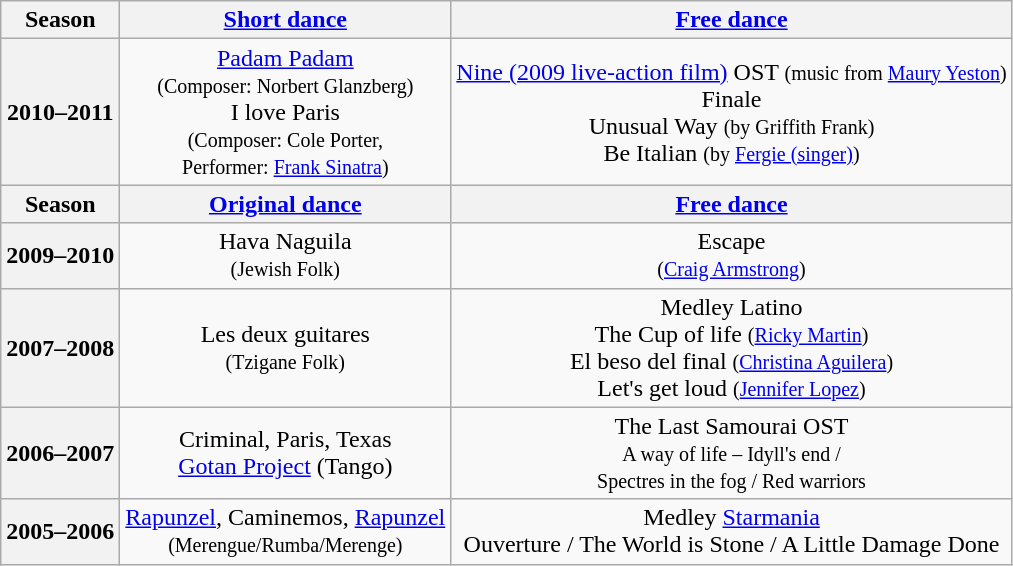<table class="wikitable" style="text-align:center">
<tr>
<th>Season</th>
<th><a href='#'>Short dance</a></th>
<th><a href='#'>Free dance</a></th>
</tr>
<tr>
<th>2010–2011</th>
<td><a href='#'>Padam Padam</a> <br><small>(Composer: Norbert Glanzberg)</small><br>I love Paris<br><small>(Composer: Cole Porter,<br>Performer: <a href='#'>Frank Sinatra</a>)</small></td>
<td><a href='#'>Nine (2009 live-action film)</a> OST  <small>(music from <a href='#'>Maury Yeston</a>)</small><br>Finale<br>Unusual Way <small>(by Griffith Frank)</small><br>Be Italian <small>(by <a href='#'>Fergie (singer)</a>)</small></td>
</tr>
<tr>
<th>Season</th>
<th><a href='#'>Original dance</a></th>
<th><a href='#'>Free dance</a></th>
</tr>
<tr>
<th>2009–2010</th>
<td>Hava Naguila<br><small>(Jewish Folk)</small></td>
<td>Escape<br><small>(<a href='#'>Craig Armstrong</a>)</small></td>
</tr>
<tr>
<th>2007–2008</th>
<td>Les deux guitares<br><small>(Tzigane Folk)</small></td>
<td>Medley Latino<br>The Cup of life <small>(<a href='#'>Ricky Martin</a>)</small><br>El beso del final <small>(<a href='#'>Christina Aguilera</a>)</small><br>Let's get loud <small>(<a href='#'>Jennifer Lopez</a>)</small></td>
</tr>
<tr>
<th>2006–2007</th>
<td>Criminal, Paris, Texas <br><a href='#'>Gotan Project</a> (Tango)</td>
<td>The Last Samourai OST<br><small>A way of life – Idyll's end /<br> Spectres in the fog / Red warriors</small></td>
</tr>
<tr>
<th>2005–2006</th>
<td><a href='#'>Rapunzel</a>, Caminemos, <a href='#'>Rapunzel</a> <br><small>(Merengue/Rumba/Merenge)</small></td>
<td>Medley <a href='#'>Starmania</a> <br>Ouverture / The World is Stone / A Little Damage Done</td>
</tr>
</table>
